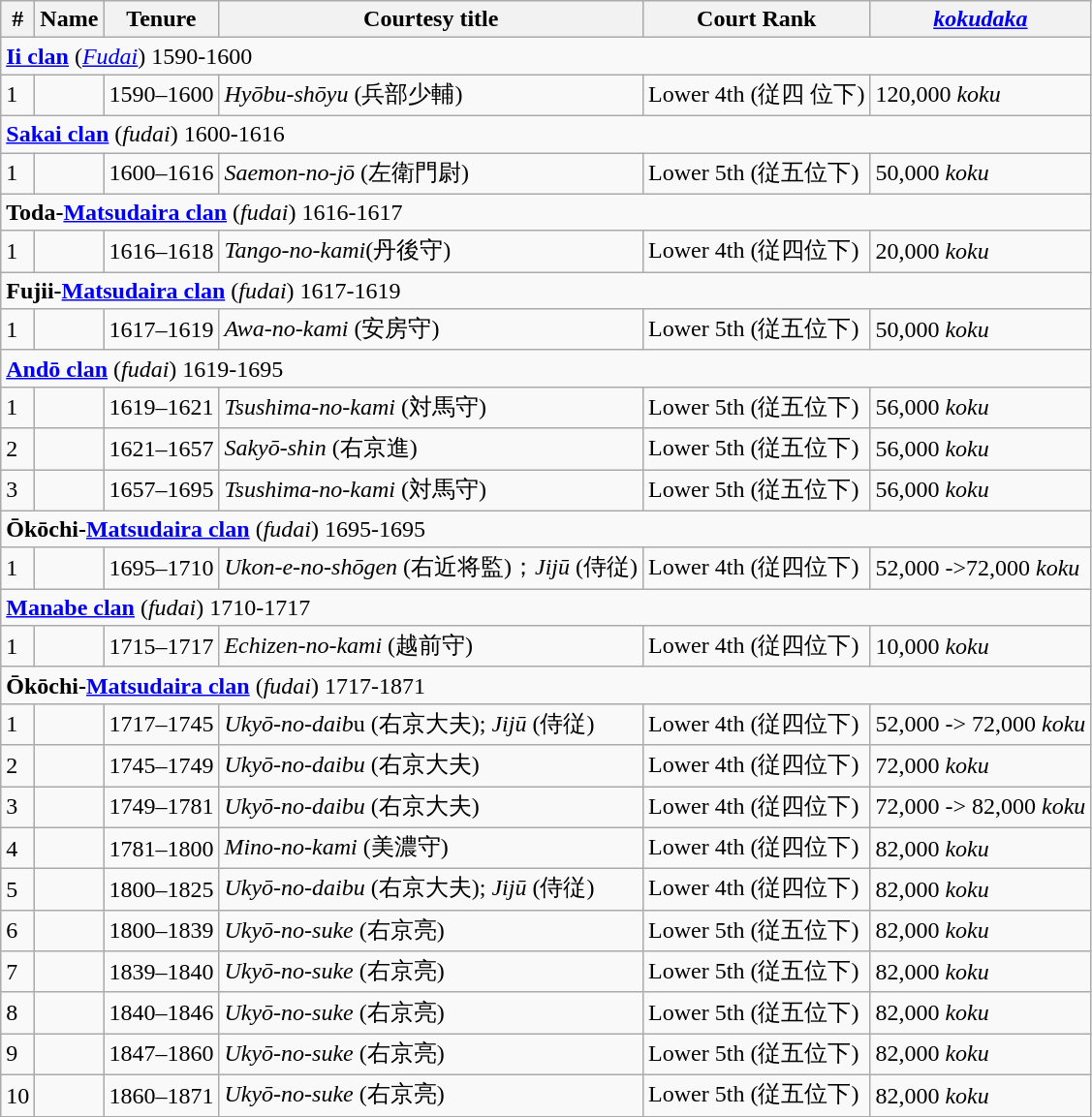<table class=wikitable>
<tr>
<th>#</th>
<th>Name</th>
<th>Tenure</th>
<th>Courtesy title</th>
<th>Court Rank</th>
<th><em><a href='#'>kokudaka</a></em></th>
</tr>
<tr>
<td colspan=6> <strong><a href='#'>Ii clan</a></strong> (<em><a href='#'>Fudai</a></em>) 1590-1600</td>
</tr>
<tr>
<td>1</td>
<td></td>
<td>1590–1600</td>
<td><em>Hyōbu-shōyu</em> (兵部少輔)</td>
<td>Lower 4th (従四 位下)</td>
<td>120,000 <em>koku</em></td>
</tr>
<tr>
<td colspan=6> <strong><a href='#'>Sakai clan</a></strong> (<em>fudai</em>) 1600-1616</td>
</tr>
<tr>
<td>1</td>
<td></td>
<td>1600–1616</td>
<td><em>Saemon-no-jō</em> (左衛門尉)</td>
<td>Lower 5th (従五位下)</td>
<td>50,000 <em>koku</em></td>
</tr>
<tr>
<td colspan=6> <strong>Toda-<a href='#'>Matsudaira clan</a></strong> (<em>fudai</em>) 1616-1617</td>
</tr>
<tr>
<td>1</td>
<td></td>
<td>1616–1618</td>
<td><em>Tango-no-kami</em>(丹後守)</td>
<td>Lower 4th (従四位下)</td>
<td>20,000 <em>koku</em></td>
</tr>
<tr>
<td colspan=6> <strong>Fujii-<a href='#'>Matsudaira clan</a></strong> (<em>fudai</em>) 1617-1619</td>
</tr>
<tr>
<td>1</td>
<td></td>
<td>1617–1619</td>
<td><em>Awa-no-kami</em> (安房守)</td>
<td>Lower 5th (従五位下)</td>
<td>50,000 <em>koku</em></td>
</tr>
<tr>
<td colspan=6> <strong><a href='#'>Andō clan</a></strong> (<em>fudai</em>) 1619-1695</td>
</tr>
<tr>
<td>1</td>
<td></td>
<td>1619–1621</td>
<td><em>Tsushima-no-kami</em> (対馬守)</td>
<td>Lower 5th (従五位下)</td>
<td>56,000 <em>koku</em></td>
</tr>
<tr>
<td>2</td>
<td></td>
<td>1621–1657</td>
<td><em>Sakyō-shin</em> (右京進)</td>
<td>Lower 5th  (従五位下)</td>
<td>56,000 <em>koku</em></td>
</tr>
<tr>
<td>3</td>
<td></td>
<td>1657–1695</td>
<td><em>Tsushima-no-kami</em> (対馬守)</td>
<td>Lower 5th (従五位下)</td>
<td>56,000 <em>koku</em></td>
</tr>
<tr>
<td colspan=6> <strong>Ōkōchi-<a href='#'>Matsudaira clan</a></strong> (<em>fudai</em>) 1695-1695</td>
</tr>
<tr>
<td>1</td>
<td></td>
<td>1695–1710</td>
<td><em>Ukon-e-no-shōgen</em> (右近将監)；<em>Jijū</em> (侍従)</td>
<td>Lower 4th  (従四位下)</td>
<td>52,000 ->72,000  <em>koku</em></td>
</tr>
<tr>
<td colspan=6> <strong> <a href='#'>Manabe clan</a></strong> (<em>fudai</em>) 1710-1717</td>
</tr>
<tr>
<td>1</td>
<td></td>
<td>1715–1717</td>
<td><em>Echizen-no-kami</em> (越前守)</td>
<td>Lower 4th (従四位下)</td>
<td>10,000 <em>koku</em></td>
</tr>
<tr>
<td colspan=6> <strong>Ōkōchi-<a href='#'>Matsudaira clan</a></strong> (<em>fudai</em>) 1717-1871</td>
</tr>
<tr>
<td>1</td>
<td></td>
<td>1717–1745</td>
<td><em>Ukyō-no-daib</em>u (右京大夫); <em>Jijū</em> (侍従)</td>
<td>Lower 4th (従四位下)</td>
<td>52,000 -> 72,000 <em>koku</em></td>
</tr>
<tr>
<td>2</td>
<td></td>
<td>1745–1749</td>
<td><em>Ukyō-no-daibu</em> (右京大夫)</td>
<td>Lower 4th (従四位下)</td>
<td>72,000 <em>koku</em></td>
</tr>
<tr>
<td>3</td>
<td></td>
<td>1749–1781</td>
<td><em>Ukyō-no-daibu</em> (右京大夫)</td>
<td>Lower 4th (従四位下)</td>
<td>72,000 ->  82,000 <em>koku</em></td>
</tr>
<tr>
<td>4</td>
<td></td>
<td>1781–1800</td>
<td><em>Mino-no-kami</em> (美濃守)</td>
<td>Lower 4th (従四位下)</td>
<td>82,000 <em>koku</em></td>
</tr>
<tr>
<td>5</td>
<td></td>
<td>1800–1825</td>
<td><em>Ukyō-no-daibu</em> (右京大夫); <em>Jijū</em> (侍従)</td>
<td>Lower 4th (従四位下)</td>
<td>82,000 <em>koku</em></td>
</tr>
<tr>
<td>6</td>
<td></td>
<td>1800–1839</td>
<td><em>Ukyō-no-suke</em> (右京亮)</td>
<td>Lower 5th (従五位下)</td>
<td>82,000 <em>koku</em></td>
</tr>
<tr>
<td>7</td>
<td></td>
<td>1839–1840</td>
<td><em>Ukyō-no-suke</em> (右京亮)</td>
<td>Lower 5th (従五位下)</td>
<td>82,000 <em>koku</em></td>
</tr>
<tr>
<td>8</td>
<td></td>
<td>1840–1846</td>
<td><em>Ukyō-no-suke</em> (右京亮)</td>
<td>Lower 5th (従五位下)</td>
<td>82,000 <em>koku</em></td>
</tr>
<tr>
<td>9</td>
<td></td>
<td>1847–1860</td>
<td><em>Ukyō-no-suke</em> (右京亮)</td>
<td>Lower 5th (従五位下)</td>
<td>82,000 <em>koku</em></td>
</tr>
<tr>
<td>10</td>
<td></td>
<td>1860–1871</td>
<td><em>Ukyō-no-suke</em> (右京亮)</td>
<td>Lower 5th (従五位下)</td>
<td>82,000 <em>koku</em></td>
</tr>
<tr>
</tr>
</table>
